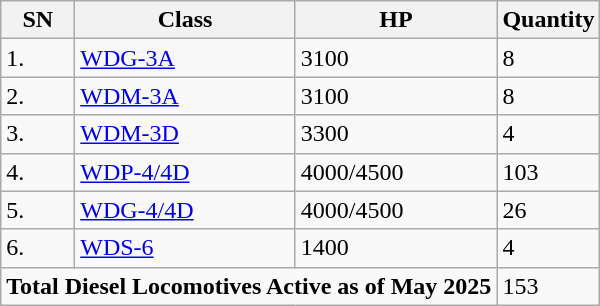<table class="wikitable">
<tr>
<th>SN</th>
<th>Class</th>
<th>HP</th>
<th>Quantity</th>
</tr>
<tr>
<td>1.</td>
<td><a href='#'>WDG-3A</a></td>
<td>3100</td>
<td>8</td>
</tr>
<tr>
<td>2.</td>
<td><a href='#'>WDM-3A</a></td>
<td>3100</td>
<td>8</td>
</tr>
<tr>
<td>3.</td>
<td><a href='#'>WDM-3D</a></td>
<td>3300</td>
<td>4</td>
</tr>
<tr>
<td>4.</td>
<td><a href='#'>WDP-4/4D</a></td>
<td>4000/4500</td>
<td>103</td>
</tr>
<tr>
<td>5.</td>
<td><a href='#'>WDG-4/4D</a></td>
<td>4000/4500</td>
<td>26</td>
</tr>
<tr>
<td>6.</td>
<td><a href='#'>WDS-6</a></td>
<td>1400</td>
<td>4</td>
</tr>
<tr>
<td colspan="3"><strong>Total Diesel Locomotives Active as of May 2025</strong></td>
<td>153</td>
</tr>
</table>
